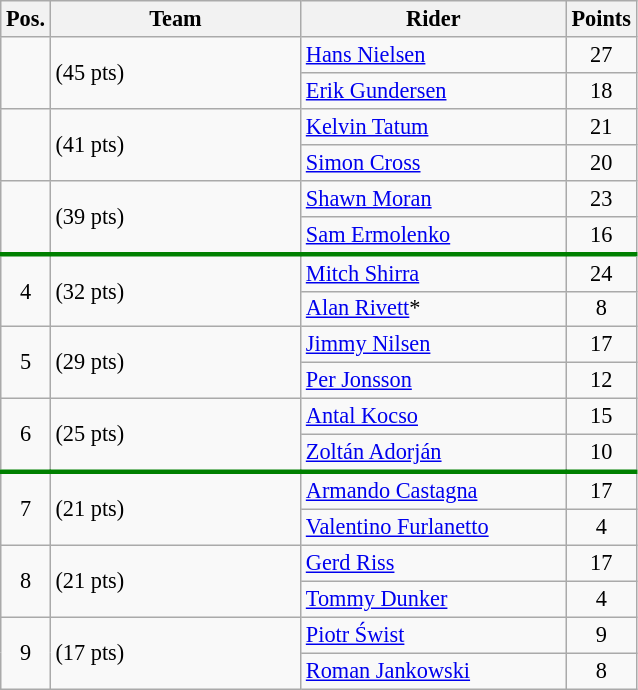<table class=wikitable style="font-size:93%;">
<tr>
<th width=25px>Pos.</th>
<th width=160px>Team</th>
<th width=170px>Rider</th>
<th width=40px>Points</th>
</tr>
<tr align=center >
<td rowspan=2 ></td>
<td rowspan=2 align=left> (45 pts)</td>
<td align=left><a href='#'>Hans Nielsen</a></td>
<td>27</td>
</tr>
<tr align=center >
<td align=left><a href='#'>Erik Gundersen</a></td>
<td>18</td>
</tr>
<tr align=center >
<td rowspan=2 ></td>
<td rowspan=2 align=left> (41 pts)</td>
<td align=left><a href='#'>Kelvin Tatum</a></td>
<td>21</td>
</tr>
<tr align=center >
<td align=left><a href='#'>Simon Cross</a></td>
<td>20</td>
</tr>
<tr align=center >
<td rowspan=2 ></td>
<td rowspan=2 align=left> (39 pts)</td>
<td align=left><a href='#'>Shawn Moran</a></td>
<td>23</td>
</tr>
<tr align=center >
<td align=left><a href='#'>Sam Ermolenko</a></td>
<td>16</td>
</tr>
<tr align=center style="border-top:3px solid green;">
<td rowspan=2>4</td>
<td rowspan=2 align=left> (32 pts)</td>
<td align=left><a href='#'>Mitch Shirra</a></td>
<td>24</td>
</tr>
<tr align=center>
<td align=left><a href='#'>Alan Rivett</a>*</td>
<td>8</td>
</tr>
<tr align=center>
<td rowspan=2>5</td>
<td rowspan=2 align=left> (29 pts)</td>
<td align=left><a href='#'>Jimmy Nilsen</a></td>
<td>17</td>
</tr>
<tr align=center>
<td align=left><a href='#'>Per Jonsson</a></td>
<td>12</td>
</tr>
<tr align=center>
<td rowspan=2>6</td>
<td rowspan=2 align=left> (25 pts)</td>
<td align=left><a href='#'>Antal Kocso</a></td>
<td>15</td>
</tr>
<tr align=center>
<td align=left><a href='#'>Zoltán Adorján</a></td>
<td>10</td>
</tr>
<tr align=center style="border-top:3px solid green;">
<td rowspan=2>7</td>
<td rowspan=2 align=left> (21 pts)</td>
<td align=left><a href='#'>Armando Castagna</a></td>
<td>17</td>
</tr>
<tr align=center>
<td align=left><a href='#'>Valentino Furlanetto</a></td>
<td>4</td>
</tr>
<tr align=center>
<td rowspan=2>8</td>
<td rowspan=2 align=left> (21 pts)</td>
<td align=left><a href='#'>Gerd Riss</a></td>
<td>17</td>
</tr>
<tr align=center>
<td align=left><a href='#'>Tommy Dunker</a></td>
<td>4</td>
</tr>
<tr align=center>
<td rowspan=2>9</td>
<td rowspan=2 align=left> (17 pts)</td>
<td align=left><a href='#'>Piotr Świst</a></td>
<td>9</td>
</tr>
<tr align=center>
<td align=left><a href='#'>Roman Jankowski</a></td>
<td>8</td>
</tr>
</table>
